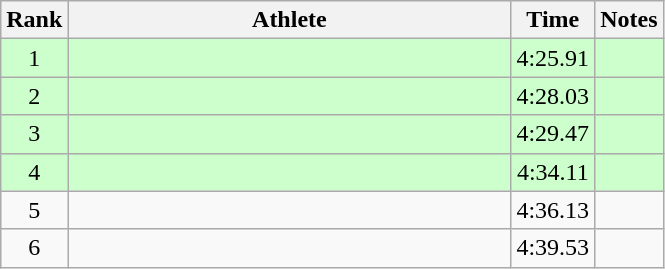<table class="wikitable" style="text-align:center">
<tr>
<th>Rank</th>
<th Style="width:18em">Athlete</th>
<th>Time</th>
<th>Notes</th>
</tr>
<tr style="background:#cfc">
<td>1</td>
<td style="text-align:left"></td>
<td>4:25.91</td>
<td></td>
</tr>
<tr style="background:#cfc">
<td>2</td>
<td style="text-align:left"></td>
<td>4:28.03</td>
<td></td>
</tr>
<tr style="background:#cfc">
<td>3</td>
<td style="text-align:left"></td>
<td>4:29.47</td>
<td></td>
</tr>
<tr style="background:#cfc">
<td>4</td>
<td style="text-align:left"></td>
<td>4:34.11</td>
<td></td>
</tr>
<tr>
<td>5</td>
<td style="text-align:left"></td>
<td>4:36.13</td>
<td></td>
</tr>
<tr>
<td>6</td>
<td style="text-align:left"></td>
<td>4:39.53</td>
<td></td>
</tr>
</table>
